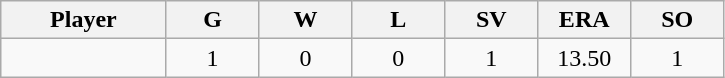<table class="wikitable sortable">
<tr>
<th bgcolor="#DDDDFF" width="16%">Player</th>
<th bgcolor="#DDDDFF" width="9%">G</th>
<th bgcolor="#DDDDFF" width="9%">W</th>
<th bgcolor="#DDDDFF" width="9%">L</th>
<th bgcolor="#DDDDFF" width="9%">SV</th>
<th bgcolor="#DDDDFF" width="9%">ERA</th>
<th bgcolor="#DDDDFF" width="9%">SO</th>
</tr>
<tr align="center">
<td></td>
<td>1</td>
<td>0</td>
<td>0</td>
<td>1</td>
<td>13.50</td>
<td>1</td>
</tr>
</table>
